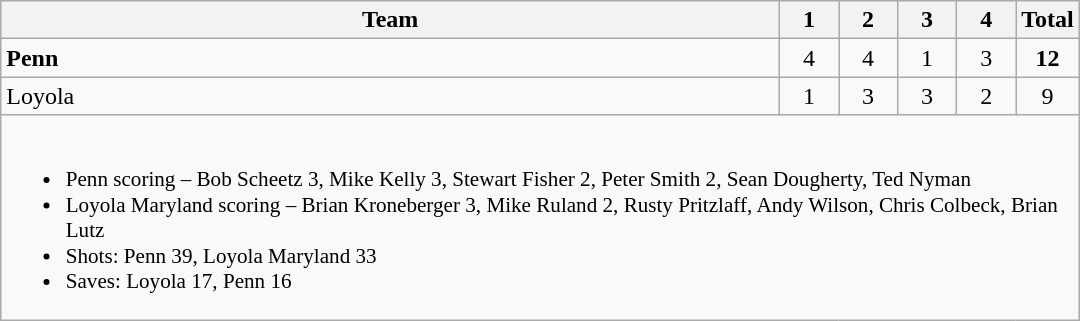<table class="wikitable" style="text-align:center; max-width:45em">
<tr>
<th>Team</th>
<th style="width:2em">1</th>
<th style="width:2em">2</th>
<th style="width:2em">3</th>
<th style="width:2em">4</th>
<th style="width:2em">Total</th>
</tr>
<tr>
<td style="text-align:left"><strong>Penn</strong></td>
<td>4</td>
<td>4</td>
<td>1</td>
<td>3</td>
<td><strong>12</strong></td>
</tr>
<tr>
<td style="text-align:left">Loyola</td>
<td>1</td>
<td>3</td>
<td>3</td>
<td>2</td>
<td>9</td>
</tr>
<tr>
<td colspan=6 style="font-size:88%; text-align:left"><br><ul><li>Penn scoring – Bob Scheetz 3, Mike Kelly 3, Stewart Fisher 2, Peter Smith 2, Sean Dougherty, Ted Nyman</li><li>Loyola Maryland scoring – Brian Kroneberger 3, Mike Ruland 2, Rusty Pritzlaff, Andy Wilson, Chris Colbeck, Brian Lutz</li><li>Shots: Penn 39, Loyola Maryland 33</li><li>Saves: Loyola 17, Penn 16</li></ul></td>
</tr>
</table>
